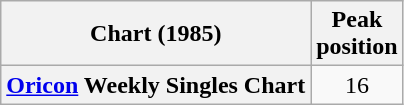<table class="wikitable plainrowheaders" style="text-align:center;">
<tr>
<th>Chart (1985)</th>
<th>Peak<br>position</th>
</tr>
<tr>
<th scope="row"><a href='#'>Oricon</a> Weekly Singles Chart</th>
<td>16</td>
</tr>
</table>
